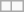<table class="wikitable">
<tr>
<td></td>
<td></td>
</tr>
</table>
